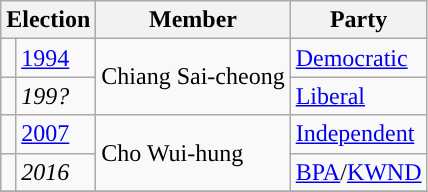<table class="wikitable">
<tr>
<th colspan="2">Election</th>
<th>Member</th>
<th>Party</th>
</tr>
<tr>
<td style="background-color:"></td>
<td><a href='#'>1994</a></td>
<td rowspan=2>Chiang Sai-cheong</td>
<td><a href='#'>Democratic</a></td>
</tr>
<tr>
<td style="background-color:"></td>
<td><em>199?</em></td>
<td><a href='#'>Liberal</a></td>
</tr>
<tr>
<td style="background-color:"></td>
<td><a href='#'>2007</a></td>
<td rowspan=2>Cho Wui-hung</td>
<td><a href='#'>Independent</a></td>
</tr>
<tr>
<td style="background-color:"></td>
<td><em>2016</em></td>
<td><a href='#'>BPA</a>/<a href='#'>KWND</a></td>
</tr>
<tr>
</tr>
</table>
